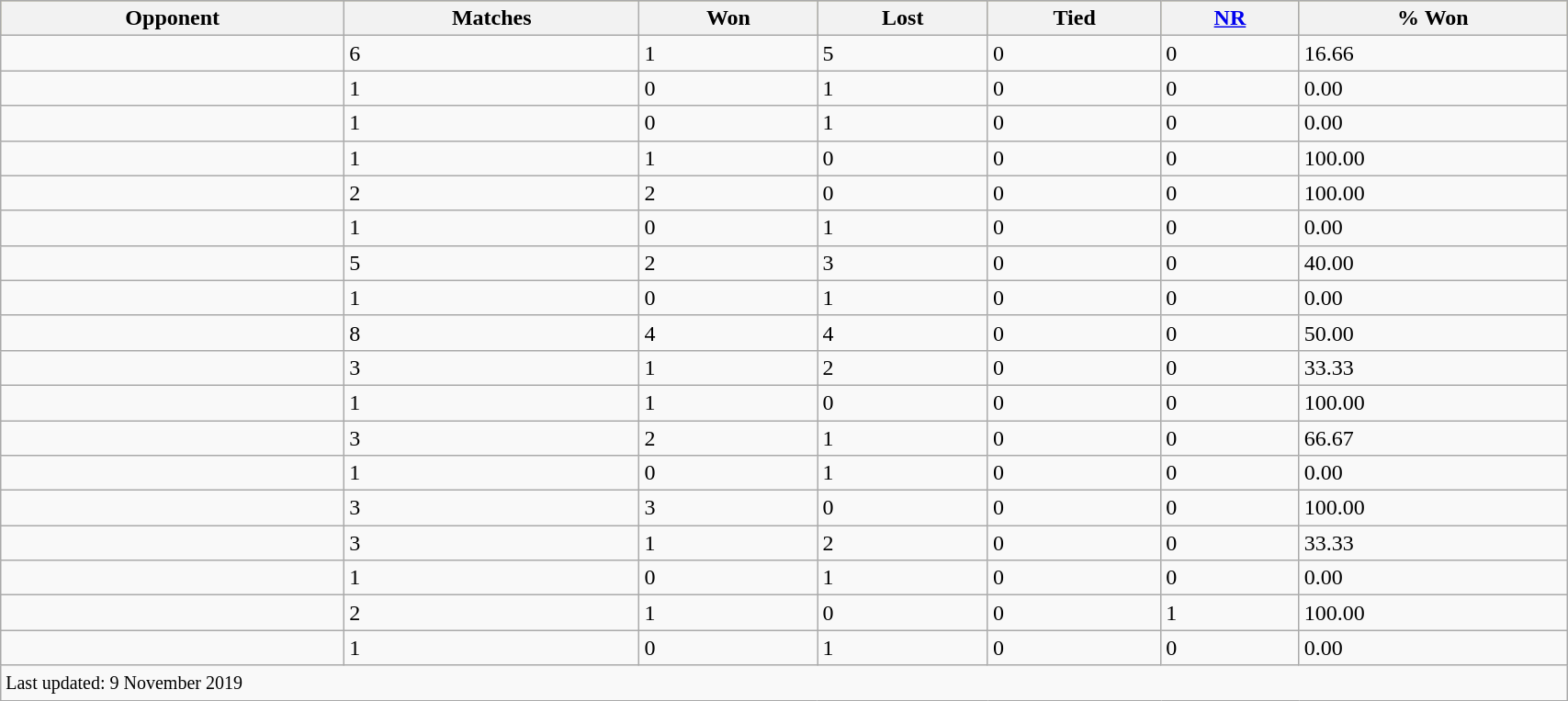<table class="wikitable" style="width:90%;">
<tr style="background:#bdb76b;">
<th>Opponent</th>
<th>Matches</th>
<th>Won</th>
<th>Lost</th>
<th>Tied</th>
<th><a href='#'>NR</a></th>
<th>% Won</th>
</tr>
<tr>
<td style="text-align:left;"></td>
<td>6</td>
<td>1</td>
<td>5</td>
<td>0</td>
<td>0</td>
<td>16.66</td>
</tr>
<tr>
<td style="text-align:left;"></td>
<td>1</td>
<td>0</td>
<td>1</td>
<td>0</td>
<td>0</td>
<td>0.00</td>
</tr>
<tr>
<td style="text-align:left;"></td>
<td>1</td>
<td>0</td>
<td>1</td>
<td>0</td>
<td>0</td>
<td>0.00</td>
</tr>
<tr>
<td style="text-align:left;"></td>
<td>1</td>
<td>1</td>
<td>0</td>
<td>0</td>
<td>0</td>
<td>100.00</td>
</tr>
<tr>
<td style="text-align:left;"></td>
<td>2</td>
<td>2</td>
<td>0</td>
<td>0</td>
<td>0</td>
<td>100.00</td>
</tr>
<tr>
<td style="text-align:left;"></td>
<td>1</td>
<td>0</td>
<td>1</td>
<td>0</td>
<td>0</td>
<td>0.00</td>
</tr>
<tr>
<td style="text-align:left;"></td>
<td>5</td>
<td>2</td>
<td>3</td>
<td>0</td>
<td>0</td>
<td>40.00</td>
</tr>
<tr>
<td style="text-align:left;"></td>
<td>1</td>
<td>0</td>
<td>1</td>
<td>0</td>
<td>0</td>
<td>0.00</td>
</tr>
<tr>
<td style="text-align:left;"></td>
<td>8</td>
<td>4</td>
<td>4</td>
<td>0</td>
<td>0</td>
<td>50.00</td>
</tr>
<tr>
<td style="text-align:left;"></td>
<td>3</td>
<td>1</td>
<td>2</td>
<td>0</td>
<td>0</td>
<td>33.33</td>
</tr>
<tr>
<td style="text-align:left;"></td>
<td>1</td>
<td>1</td>
<td>0</td>
<td>0</td>
<td>0</td>
<td>100.00</td>
</tr>
<tr>
<td style="text-align:left;"></td>
<td>3</td>
<td>2</td>
<td>1</td>
<td>0</td>
<td>0</td>
<td>66.67</td>
</tr>
<tr>
<td style="text-align:left;"></td>
<td>1</td>
<td>0</td>
<td>1</td>
<td>0</td>
<td>0</td>
<td>0.00</td>
</tr>
<tr>
<td style="text-align:left;"></td>
<td>3</td>
<td>3</td>
<td>0</td>
<td>0</td>
<td>0</td>
<td>100.00</td>
</tr>
<tr>
<td style="text-align:left;"></td>
<td>3</td>
<td>1</td>
<td>2</td>
<td>0</td>
<td>0</td>
<td>33.33</td>
</tr>
<tr>
<td style="text-align:left;"></td>
<td>1</td>
<td>0</td>
<td>1</td>
<td>0</td>
<td>0</td>
<td>0.00</td>
</tr>
<tr>
<td style="text-align:left;"></td>
<td>2</td>
<td>1</td>
<td>0</td>
<td>0</td>
<td>1</td>
<td>100.00</td>
</tr>
<tr>
<td style="text-align:left;"></td>
<td>1</td>
<td>0</td>
<td>1</td>
<td>0</td>
<td>0</td>
<td>0.00</td>
</tr>
<tr>
<td colspan=9><small>Last updated: 9 November 2019</small></td>
</tr>
</table>
